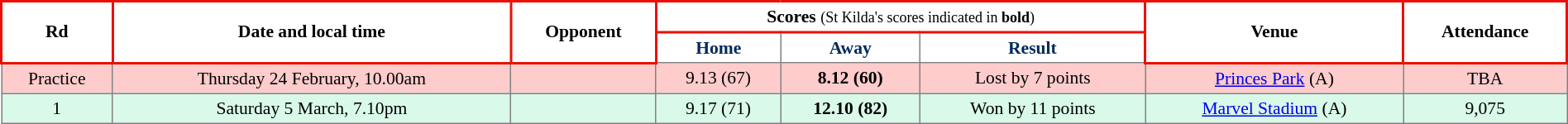<table cellspacing="0" cellpadding="3" border="1" style="border-collapse:collapse; font-size:90%; text-align:center; width:100%;">
<tr>
<td rowspan="2" style="border: solid #ED0F05 2px;"><strong>Rd</strong></td>
<td rowspan="2" style="border: solid #ED0F05 2px;"><strong>Date and local time</strong></td>
<td rowspan="2" style="border: solid #ED0F05 2px;"><strong>Opponent</strong></td>
<td colspan="3" style="border: solid #ED0F05 2px;"><strong>Scores</strong> <small>(St Kilda's scores indicated in <strong>bold</strong>)</small></td>
<td rowspan="2" style="border: solid #ED0F05 2px;"><strong>Venue</strong></td>
<td rowspan="2" style="border: solid #ED0F05 2px;"><strong>Attendance</strong></td>
</tr>
<tr>
<th style="color:#002B5C">Home</th>
<th style="color:#002B5C">Away</th>
<th style="color:#002B5C">Result</th>
</tr>
<tr style="background:#fcc;">
<td>Practice</td>
<td>Thursday 24 February, 10.00am</td>
<td></td>
<td>9.13 (67)</td>
<td><strong>8.12 (60)</strong></td>
<td>Lost by 7 points</td>
<td><a href='#'>Princes Park</a> (A)</td>
<td>TBA</td>
</tr>
<tr style="background:#d9f9e9;">
<td>1</td>
<td>Saturday 5 March, 7.10pm</td>
<td></td>
<td>9.17 (71)</td>
<td><strong>12.10 (82)</strong></td>
<td>Won by 11 points</td>
<td><a href='#'>Marvel Stadium</a> (A)</td>
<td>9,075</td>
</tr>
</table>
